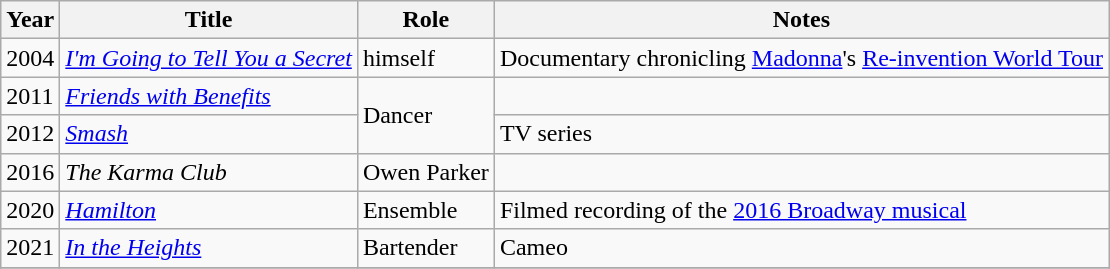<table class="wikitable sortable">
<tr>
<th>Year</th>
<th>Title</th>
<th>Role</th>
<th>Notes</th>
</tr>
<tr>
<td>2004</td>
<td><em><a href='#'>I'm Going to Tell You a Secret</a></em></td>
<td>himself</td>
<td>Documentary chronicling <a href='#'>Madonna</a>'s <a href='#'>Re-invention World Tour</a></td>
</tr>
<tr>
<td>2011</td>
<td><em><a href='#'>Friends with Benefits</a></em></td>
<td rowspan=2>Dancer</td>
<td></td>
</tr>
<tr>
<td>2012</td>
<td><em><a href='#'>Smash</a></em></td>
<td>TV series</td>
</tr>
<tr>
<td>2016</td>
<td><em>The Karma Club</em></td>
<td>Owen Parker</td>
<td></td>
</tr>
<tr>
<td>2020</td>
<td><em><a href='#'>Hamilton</a></em></td>
<td>Ensemble</td>
<td>Filmed recording of the <a href='#'>2016 Broadway musical</a></td>
</tr>
<tr>
<td>2021</td>
<td><em><a href='#'>In the Heights</a></em></td>
<td>Bartender</td>
<td>Cameo</td>
</tr>
<tr>
</tr>
</table>
